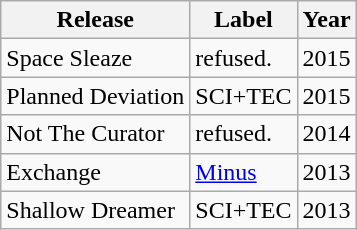<table class="wikitable">
<tr>
<th>Release</th>
<th>Label</th>
<th>Year</th>
</tr>
<tr>
<td>Space Sleaze</td>
<td>refused.</td>
<td>2015</td>
</tr>
<tr>
<td>Planned Deviation</td>
<td>SCI+TEC</td>
<td>2015</td>
</tr>
<tr>
<td>Not The Curator</td>
<td>refused.</td>
<td>2014</td>
</tr>
<tr>
<td>Exchange</td>
<td><a href='#'>Minus</a></td>
<td>2013</td>
</tr>
<tr>
<td>Shallow Dreamer</td>
<td>SCI+TEC</td>
<td>2013</td>
</tr>
</table>
